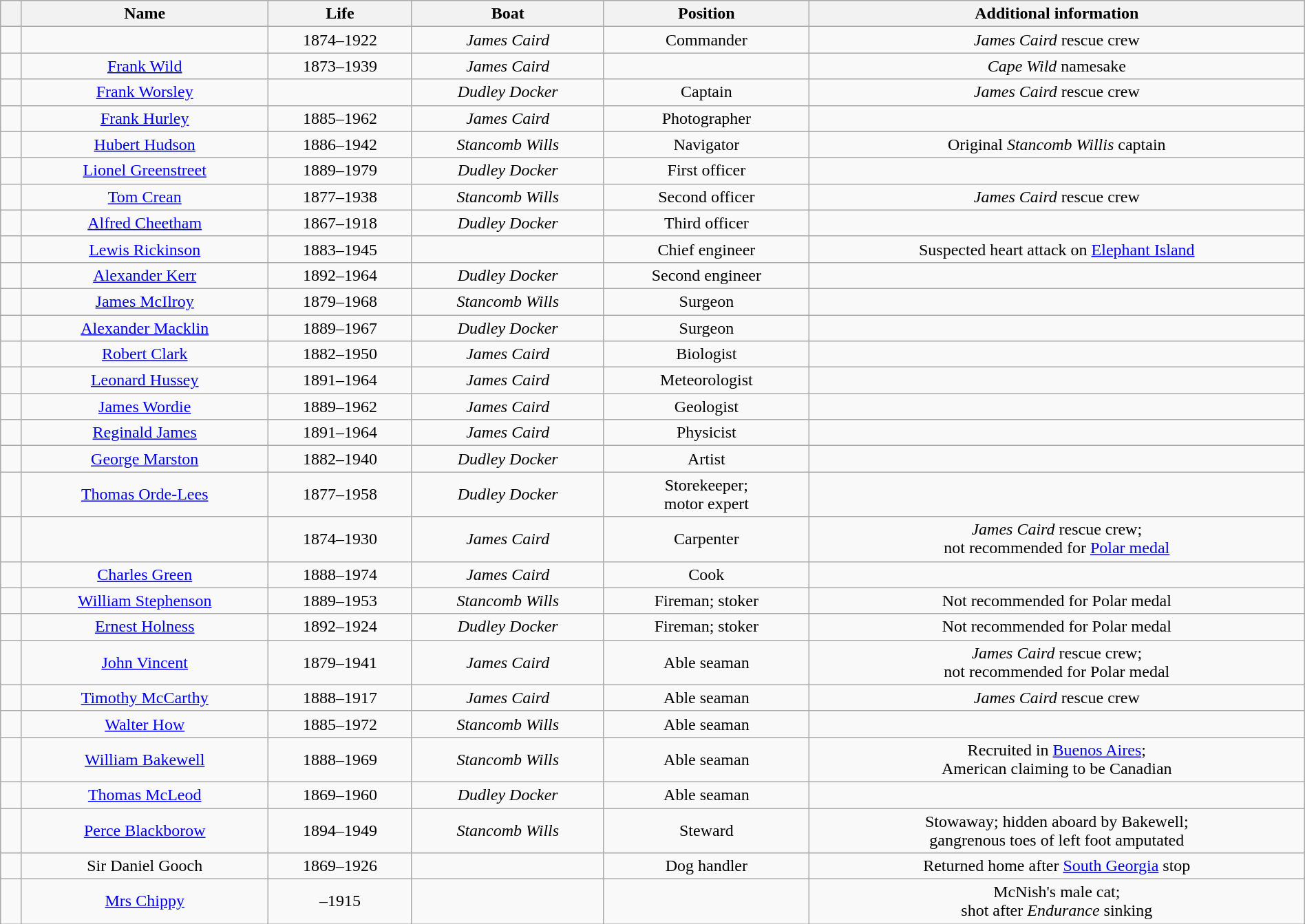<table class="wikitable sortable" style="text-align:center;" width="100%;">
<tr>
<th class="unsortable"></th>
<th class="unsortable">Name</th>
<th class="unsortable">Life</th>
<th>Boat</th>
<th class="unsortable">Position</th>
<th class="unsortable">Additional information</th>
</tr>
<tr>
<td></td>
<td></td>
<td>1874–1922</td>
<td><em>James Caird</em></td>
<td>Commander</td>
<td><em>James Caird</em> rescue crew</td>
</tr>
<tr>
<td></td>
<td><a href='#'>Frank Wild</a></td>
<td>1873–1939</td>
<td><em>James Caird</em></td>
<td></td>
<td><em>Cape Wild</em> namesake</td>
</tr>
<tr>
<td></td>
<td><a href='#'>Frank Worsley</a></td>
<td></td>
<td><em>Dudley Docker</em></td>
<td>Captain</td>
<td><em>James Caird</em> rescue crew</td>
</tr>
<tr>
<td></td>
<td><a href='#'>Frank Hurley</a></td>
<td>1885–1962</td>
<td><em>James Caird</em></td>
<td>Photographer</td>
<td></td>
</tr>
<tr>
<td></td>
<td><a href='#'>Hubert Hudson</a></td>
<td>1886–1942</td>
<td><em>Stancomb Wills</em></td>
<td>Navigator</td>
<td>Original <em>Stancomb Willis</em> captain</td>
</tr>
<tr>
<td></td>
<td><a href='#'>Lionel Greenstreet</a></td>
<td>1889–1979</td>
<td><em>Dudley Docker</em></td>
<td>First officer</td>
<td></td>
</tr>
<tr>
<td></td>
<td><a href='#'>Tom Crean</a></td>
<td>1877–1938</td>
<td><em>Stancomb Wills</em></td>
<td>Second officer</td>
<td><em>James Caird</em> rescue crew</td>
</tr>
<tr>
<td></td>
<td><a href='#'>Alfred Cheetham</a></td>
<td>1867–1918</td>
<td><em>Dudley Docker</em></td>
<td>Third officer</td>
<td></td>
</tr>
<tr>
<td style=font-size:100x100px;> </td>
<td><a href='#'>Lewis Rickinson</a></td>
<td>1883–1945</td>
<td></td>
<td>Chief engineer</td>
<td>Suspected heart attack on <a href='#'>Elephant Island</a></td>
</tr>
<tr>
<td></td>
<td><a href='#'>Alexander Kerr</a></td>
<td>1892–1964</td>
<td><em>Dudley Docker</em></td>
<td>Second engineer</td>
<td></td>
</tr>
<tr>
<td></td>
<td><a href='#'>James McIlroy</a></td>
<td>1879–1968</td>
<td><em>Stancomb Wills</em></td>
<td>Surgeon</td>
<td></td>
</tr>
<tr>
<td></td>
<td><a href='#'>Alexander Macklin</a></td>
<td>1889–1967</td>
<td><em>Dudley Docker</em></td>
<td>Surgeon</td>
<td></td>
</tr>
<tr>
<td></td>
<td><a href='#'>Robert Clark</a></td>
<td>1882–1950</td>
<td><em>James Caird</em></td>
<td>Biologist</td>
<td></td>
</tr>
<tr>
<td></td>
<td><a href='#'>Leonard Hussey</a></td>
<td>1891–1964</td>
<td><em>James Caird</em></td>
<td>Meteorologist</td>
<td></td>
</tr>
<tr>
<td></td>
<td><a href='#'>James Wordie</a></td>
<td>1889–1962</td>
<td><em>James Caird</em></td>
<td>Geologist</td>
<td></td>
</tr>
<tr>
<td></td>
<td><a href='#'>Reginald James</a></td>
<td>1891–1964</td>
<td><em>James Caird</em></td>
<td>Physicist</td>
<td></td>
</tr>
<tr>
<td></td>
<td><a href='#'>George Marston</a></td>
<td>1882–1940</td>
<td><em>Dudley Docker</em></td>
<td>Artist</td>
<td></td>
</tr>
<tr>
<td></td>
<td><a href='#'>Thomas Orde-Lees</a></td>
<td>1877–1958</td>
<td><em>Dudley Docker</em></td>
<td>Storekeeper;<br>motor expert</td>
<td></td>
</tr>
<tr>
<td></td>
<td></td>
<td>1874–1930</td>
<td><em>James Caird</em></td>
<td>Carpenter</td>
<td><em>James Caird</em> rescue crew;<br>not recommended for <a href='#'>Polar medal</a></td>
</tr>
<tr>
<td></td>
<td><a href='#'>Charles Green</a></td>
<td>1888–1974</td>
<td><em>James Caird</em></td>
<td>Cook</td>
<td></td>
</tr>
<tr>
<td></td>
<td><a href='#'>William Stephenson</a></td>
<td>1889–1953</td>
<td><em>Stancomb Wills</em></td>
<td>Fireman; stoker</td>
<td>Not recommended for Polar medal</td>
</tr>
<tr>
<td></td>
<td><a href='#'>Ernest Holness</a></td>
<td>1892–1924</td>
<td><em>Dudley Docker</em></td>
<td>Fireman; stoker</td>
<td>Not recommended for Polar medal</td>
</tr>
<tr>
<td></td>
<td><a href='#'>John Vincent</a></td>
<td>1879–1941</td>
<td><em>James Caird</em></td>
<td>Able seaman</td>
<td><em>James Caird</em> rescue crew;<br>not recommended for Polar medal</td>
</tr>
<tr>
<td></td>
<td><a href='#'>Timothy McCarthy</a></td>
<td>1888–1917</td>
<td><em>James Caird</em></td>
<td>Able seaman</td>
<td><em>James Caird</em> rescue crew</td>
</tr>
<tr>
<td></td>
<td><a href='#'>Walter How</a></td>
<td>1885–1972</td>
<td><em>Stancomb Wills</em></td>
<td>Able seaman</td>
<td></td>
</tr>
<tr>
<td></td>
<td><a href='#'>William Bakewell</a></td>
<td>1888–1969</td>
<td><em>Stancomb Wills</em></td>
<td>Able seaman</td>
<td>Recruited in <a href='#'>Buenos Aires</a>;<br>American claiming to be Canadian</td>
</tr>
<tr>
<td></td>
<td><a href='#'>Thomas McLeod</a></td>
<td>1869–1960</td>
<td><em>Dudley Docker</em></td>
<td>Able seaman</td>
<td></td>
</tr>
<tr>
<td></td>
<td><a href='#'>Perce Blackborow</a></td>
<td>1894–1949</td>
<td><em>Stancomb Wills</em></td>
<td>Steward</td>
<td>Stowaway; hidden aboard by Bakewell;<br>gangrenous toes of left foot amputated</td>
</tr>
<tr>
<td></td>
<td>Sir Daniel Gooch</td>
<td>1869–1926</td>
<td></td>
<td>Dog handler</td>
<td>Returned home after <a href='#'>South Georgia</a> stop</td>
</tr>
<tr>
<td></td>
<td><a href='#'>Mrs Chippy</a></td>
<td>–1915</td>
<td></td>
<td></td>
<td>McNish's male cat;<br>shot after <em>Endurance</em> sinking</td>
</tr>
</table>
